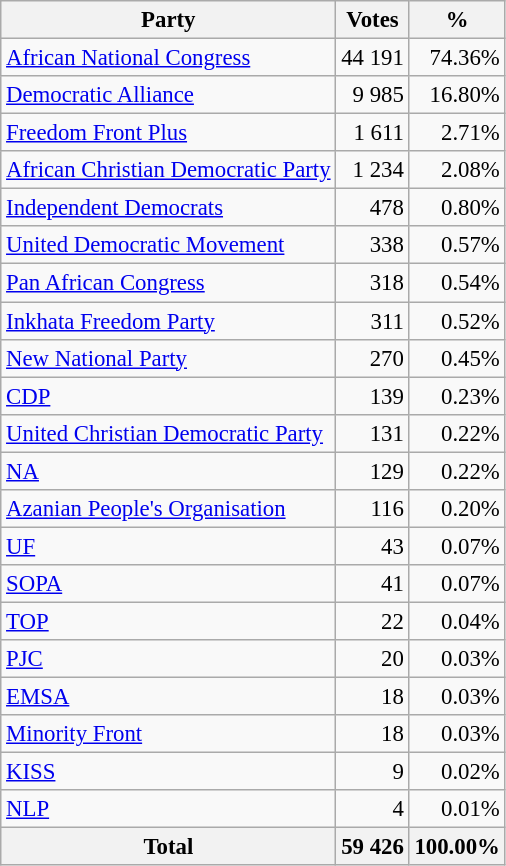<table class="wikitable" style="font-size: 95%; text-align: right">
<tr>
<th>Party</th>
<th>Votes</th>
<th>%</th>
</tr>
<tr>
<td align=left><a href='#'>African National Congress</a></td>
<td>44 191</td>
<td>74.36%</td>
</tr>
<tr>
<td align=left><a href='#'>Democratic Alliance</a></td>
<td>9 985</td>
<td>16.80%</td>
</tr>
<tr>
<td align=left><a href='#'>Freedom Front Plus</a></td>
<td>1 611</td>
<td>2.71%</td>
</tr>
<tr>
<td align=left><a href='#'>African Christian Democratic Party</a></td>
<td>1 234</td>
<td>2.08%</td>
</tr>
<tr>
<td align=left><a href='#'>Independent Democrats</a></td>
<td>478</td>
<td>0.80%</td>
</tr>
<tr>
<td align=left><a href='#'>United Democratic Movement</a></td>
<td>338</td>
<td>0.57%</td>
</tr>
<tr>
<td align=left><a href='#'>Pan African Congress</a></td>
<td>318</td>
<td>0.54%</td>
</tr>
<tr>
<td align=left><a href='#'>Inkhata Freedom Party</a></td>
<td>311</td>
<td>0.52%</td>
</tr>
<tr>
<td align=left><a href='#'>New National Party</a></td>
<td>270</td>
<td>0.45%</td>
</tr>
<tr>
<td align=left><a href='#'>CDP</a></td>
<td>139</td>
<td>0.23%</td>
</tr>
<tr>
<td align=left><a href='#'>United Christian Democratic Party</a></td>
<td>131</td>
<td>0.22%</td>
</tr>
<tr>
<td align=left><a href='#'>NA</a></td>
<td>129</td>
<td>0.22%</td>
</tr>
<tr>
<td align=left><a href='#'>Azanian People's Organisation</a></td>
<td>116</td>
<td>0.20%</td>
</tr>
<tr>
<td align=left><a href='#'>UF</a></td>
<td>43</td>
<td>0.07%</td>
</tr>
<tr>
<td align=left><a href='#'>SOPA</a></td>
<td>41</td>
<td>0.07%</td>
</tr>
<tr>
<td align=left><a href='#'>TOP</a></td>
<td>22</td>
<td>0.04%</td>
</tr>
<tr>
<td align=left><a href='#'>PJC</a></td>
<td>20</td>
<td>0.03%</td>
</tr>
<tr>
<td align=left><a href='#'>EMSA</a></td>
<td>18</td>
<td>0.03%</td>
</tr>
<tr>
<td align=left><a href='#'>Minority Front</a></td>
<td>18</td>
<td>0.03%</td>
</tr>
<tr>
<td align=left><a href='#'>KISS</a></td>
<td>9</td>
<td>0.02%</td>
</tr>
<tr>
<td align=left><a href='#'>NLP</a></td>
<td>4</td>
<td>0.01%</td>
</tr>
<tr>
<th align=left>Total</th>
<th>59 426</th>
<th>100.00%</th>
</tr>
</table>
